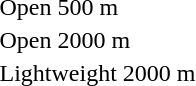<table>
<tr>
<td>Open 500 m<br></td>
<td nowrap></td>
<td nowrap></td>
<td></td>
</tr>
<tr>
<td>Open 2000 m<br></td>
<td></td>
<td></td>
<td></td>
</tr>
<tr>
<td nowrap>Lightweight 2000 m<br></td>
<td></td>
<td></td>
<td nowrap></td>
</tr>
</table>
